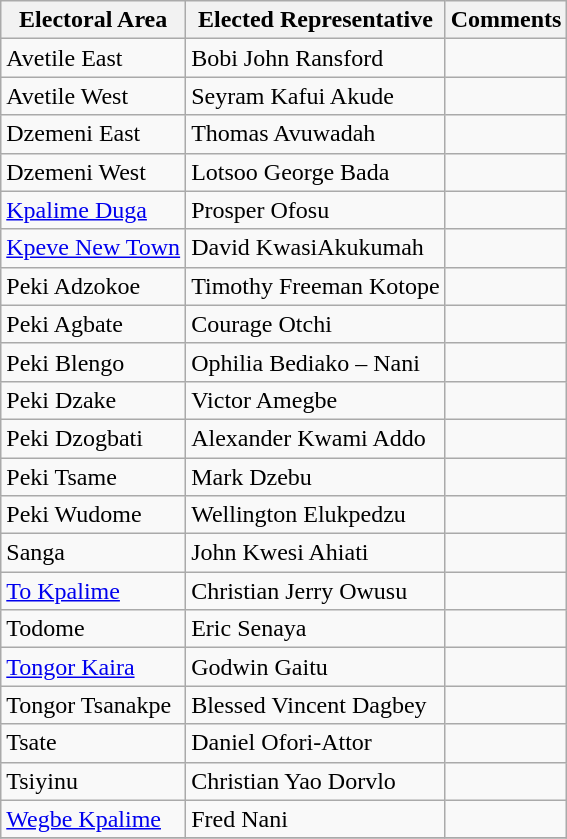<table class="wikitable sortable">
<tr>
<th>Electoral Area</th>
<th>Elected Representative</th>
<th>Comments</th>
</tr>
<tr>
<td>Avetile East</td>
<td>Bobi John Ransford</td>
<td></td>
</tr>
<tr>
<td>Avetile West</td>
<td>Seyram Kafui Akude</td>
<td></td>
</tr>
<tr>
<td>Dzemeni East</td>
<td>Thomas Avuwadah</td>
<td></td>
</tr>
<tr>
<td>Dzemeni West</td>
<td>Lotsoo George Bada</td>
<td></td>
</tr>
<tr>
<td><a href='#'>Kpalime Duga</a></td>
<td>Prosper Ofosu</td>
<td></td>
</tr>
<tr>
<td><a href='#'>Kpeve New Town</a></td>
<td>David KwasiAkukumah</td>
<td></td>
</tr>
<tr>
<td>Peki Adzokoe</td>
<td>Timothy Freeman Kotope</td>
<td></td>
</tr>
<tr>
<td>Peki Agbate</td>
<td>Courage Otchi</td>
<td></td>
</tr>
<tr>
<td>Peki Blengo</td>
<td>Ophilia Bediako – Nani</td>
<td></td>
</tr>
<tr>
<td>Peki Dzake</td>
<td>Victor Amegbe</td>
<td></td>
</tr>
<tr>
<td>Peki Dzogbati</td>
<td>Alexander Kwami Addo</td>
<td></td>
</tr>
<tr>
<td>Peki Tsame</td>
<td>Mark Dzebu</td>
<td></td>
</tr>
<tr>
<td>Peki Wudome</td>
<td>Wellington Elukpedzu</td>
<td></td>
</tr>
<tr>
<td>Sanga</td>
<td>John Kwesi Ahiati</td>
<td></td>
</tr>
<tr>
<td><a href='#'>To Kpalime</a></td>
<td>Christian Jerry Owusu</td>
<td></td>
</tr>
<tr>
<td>Todome</td>
<td>Eric Senaya</td>
<td></td>
</tr>
<tr>
<td><a href='#'>Tongor Kaira</a></td>
<td>Godwin Gaitu</td>
<td></td>
</tr>
<tr>
<td>Tongor Tsanakpe</td>
<td>Blessed Vincent Dagbey</td>
<td></td>
</tr>
<tr>
<td>Tsate</td>
<td>Daniel Ofori-Attor</td>
<td></td>
</tr>
<tr>
<td>Tsiyinu</td>
<td>Christian Yao Dorvlo</td>
<td></td>
</tr>
<tr>
<td><a href='#'>Wegbe Kpalime</a></td>
<td>Fred Nani</td>
<td></td>
</tr>
<tr>
</tr>
</table>
